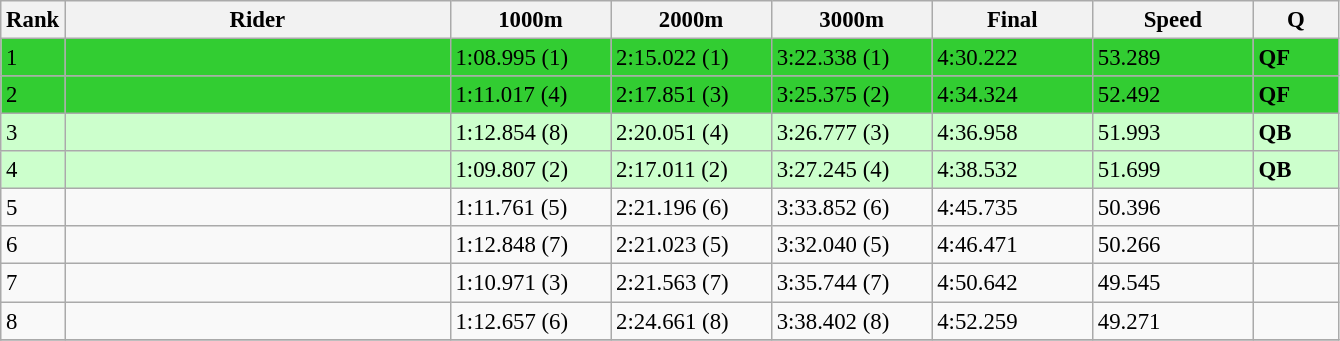<table class="wikitable" style="font-size:95%" style="text-align:center">
<tr>
<th>Rank</th>
<th width=250>Rider</th>
<th width=100>1000m</th>
<th width=100>2000m</th>
<th width=100>3000m</th>
<th width=100>Final</th>
<th width=100>Speed</th>
<th width=50>Q</th>
</tr>
<tr bgcolor=32cd32>
<td>1</td>
<td align=left></td>
<td>1:08.995 (1)</td>
<td>2:15.022 (1)</td>
<td>3:22.338 (1)</td>
<td>4:30.222</td>
<td>53.289</td>
<td><strong>QF</strong></td>
</tr>
<tr bgcolor=32cd32>
<td>2</td>
<td align=left></td>
<td>1:11.017 (4)</td>
<td>2:17.851 (3)</td>
<td>3:25.375 (2)</td>
<td>4:34.324</td>
<td>52.492</td>
<td><strong>QF</strong></td>
</tr>
<tr bgcolor=ccffcc>
<td>3</td>
<td align=left></td>
<td>1:12.854 (8)</td>
<td>2:20.051 (4)</td>
<td>3:26.777 (3)</td>
<td>4:36.958</td>
<td>51.993</td>
<td><strong>QB</strong></td>
</tr>
<tr bgcolor=ccffcc>
<td>4</td>
<td align=left></td>
<td>1:09.807 (2)</td>
<td>2:17.011 (2)</td>
<td>3:27.245 (4)</td>
<td>4:38.532</td>
<td>51.699</td>
<td><strong>QB</strong></td>
</tr>
<tr>
<td>5</td>
<td align=left></td>
<td>1:11.761 (5)</td>
<td>2:21.196 (6)</td>
<td>3:33.852 (6)</td>
<td>4:45.735</td>
<td>50.396</td>
<td></td>
</tr>
<tr>
<td>6</td>
<td align=left></td>
<td>1:12.848 (7)</td>
<td>2:21.023 (5)</td>
<td>3:32.040 (5)</td>
<td>4:46.471</td>
<td>50.266</td>
<td></td>
</tr>
<tr>
<td>7</td>
<td align=left></td>
<td>1:10.971 (3)</td>
<td>2:21.563 (7)</td>
<td>3:35.744 (7)</td>
<td>4:50.642</td>
<td>49.545</td>
<td></td>
</tr>
<tr>
<td>8</td>
<td align=left></td>
<td>1:12.657 (6)</td>
<td>2:24.661 (8)</td>
<td>3:38.402 (8)</td>
<td>4:52.259</td>
<td>49.271</td>
<td></td>
</tr>
<tr>
</tr>
</table>
